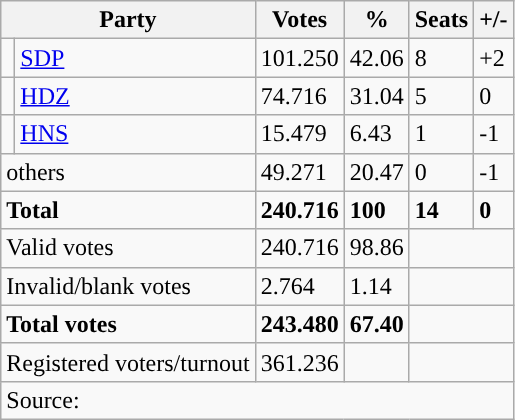<table class="wikitable" style="text-align: left;">
<tr>
<th colspan="2">Party</th>
<th>Votes</th>
<th>%</th>
<th>Seats</th>
<th>+/-</th>
</tr>
<tr>
<td width="2" style="background-color: "></td>
<td><a href='#'>SDP</a></td>
<td>101.250</td>
<td>42.06</td>
<td>8</td>
<td>+2</td>
</tr>
<tr>
<td style="background-color: "></td>
<td><a href='#'>HDZ</a></td>
<td>74.716</td>
<td>31.04</td>
<td>5</td>
<td>0</td>
</tr>
<tr>
<td style="background-color: "></td>
<td><a href='#'>HNS</a></td>
<td>15.479</td>
<td>6.43</td>
<td>1</td>
<td>-1</td>
</tr>
<tr>
<td colspan="2">others</td>
<td>49.271</td>
<td>20.47</td>
<td>0</td>
<td>-1</td>
</tr>
<tr>
<td colspan="2"><strong>Total</strong></td>
<td><strong>240.716</strong></td>
<td><strong>100</strong></td>
<td><strong>14</strong></td>
<td><strong>0</strong></td>
</tr>
<tr>
<td colspan="2">Valid votes</td>
<td>240.716</td>
<td>98.86</td>
<td colspan="2"></td>
</tr>
<tr>
<td colspan="2">Invalid/blank votes</td>
<td>2.764</td>
<td>1.14</td>
<td colspan="2"></td>
</tr>
<tr>
<td colspan="2"><strong>Total votes</strong></td>
<td><strong>243.480</strong></td>
<td><strong>67.40</strong></td>
<td colspan="2"></td>
</tr>
<tr>
<td colspan="2">Registered voters/turnout</td>
<td votes14="5343">361.236</td>
<td></td>
<td colspan="2"></td>
</tr>
<tr>
<td colspan="6">Source: </td>
</tr>
</table>
